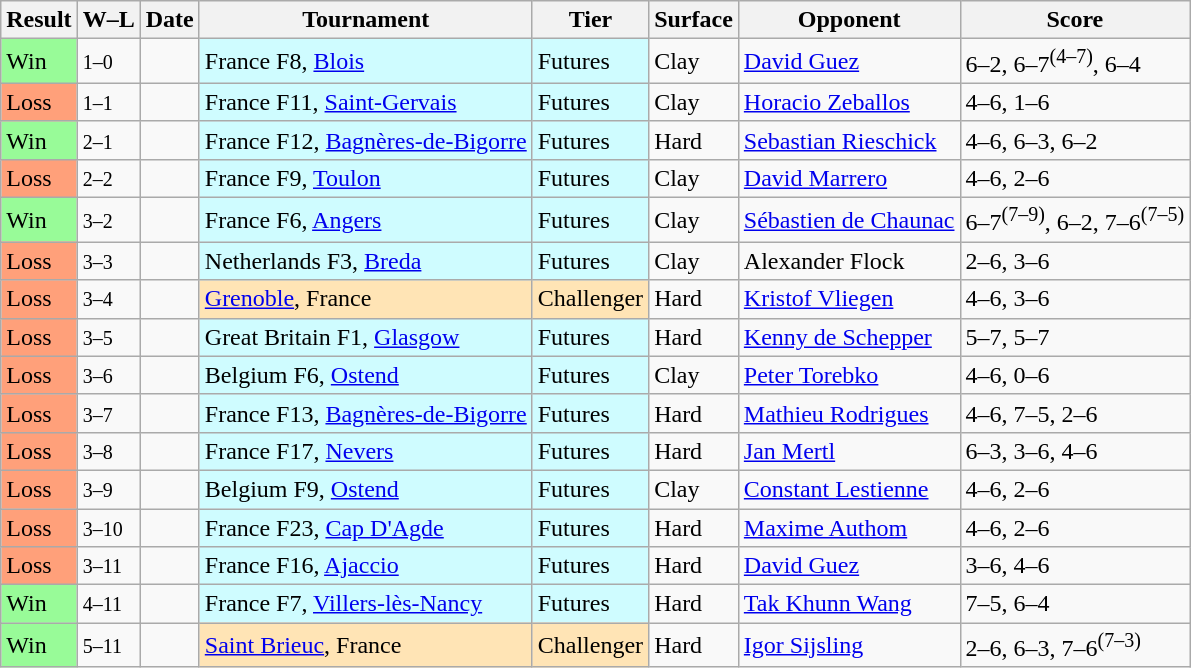<table class="sortable wikitable">
<tr>
<th>Result</th>
<th class="unsortable">W–L</th>
<th>Date</th>
<th>Tournament</th>
<th>Tier</th>
<th>Surface</th>
<th>Opponent</th>
<th class="unsortable">Score</th>
</tr>
<tr>
<td bgcolor=98FB98>Win</td>
<td><small>1–0</small></td>
<td></td>
<td style="background:#cffcff;">France F8, <a href='#'>Blois</a></td>
<td style="background:#cffcff;">Futures</td>
<td>Clay</td>
<td> <a href='#'>David Guez</a></td>
<td>6–2, 6–7<sup>(4–7)</sup>, 6–4</td>
</tr>
<tr>
<td bgcolor=FFA07A>Loss</td>
<td><small>1–1</small></td>
<td></td>
<td style="background:#cffcff;">France F11, <a href='#'>Saint-Gervais</a></td>
<td style="background:#cffcff;">Futures</td>
<td>Clay</td>
<td> <a href='#'>Horacio Zeballos</a></td>
<td>4–6, 1–6</td>
</tr>
<tr>
<td bgcolor=98FB98>Win</td>
<td><small>2–1</small></td>
<td></td>
<td style="background:#cffcff;">France F12, <a href='#'>Bagnères-de-Bigorre</a></td>
<td style="background:#cffcff;">Futures</td>
<td>Hard</td>
<td> <a href='#'>Sebastian Rieschick</a></td>
<td>4–6, 6–3, 6–2</td>
</tr>
<tr>
<td bgcolor=FFA07A>Loss</td>
<td><small>2–2</small></td>
<td></td>
<td style="background:#cffcff;">France F9, <a href='#'>Toulon</a></td>
<td style="background:#cffcff;">Futures</td>
<td>Clay</td>
<td> <a href='#'>David Marrero</a></td>
<td>4–6, 2–6</td>
</tr>
<tr>
<td bgcolor=98FB98>Win</td>
<td><small>3–2</small></td>
<td></td>
<td style="background:#cffcff;">France F6, <a href='#'>Angers</a></td>
<td style="background:#cffcff;">Futures</td>
<td>Clay</td>
<td> <a href='#'>Sébastien de Chaunac</a></td>
<td>6–7<sup>(7–9)</sup>, 6–2, 7–6<sup>(7–5)</sup></td>
</tr>
<tr>
<td bgcolor=FFA07A>Loss</td>
<td><small>3–3</small></td>
<td></td>
<td style="background:#cffcff;">Netherlands F3, <a href='#'>Breda</a></td>
<td style="background:#cffcff;">Futures</td>
<td>Clay</td>
<td> Alexander Flock</td>
<td>2–6, 3–6</td>
</tr>
<tr>
<td bgcolor=FFA07A>Loss</td>
<td><small>3–4</small></td>
<td></td>
<td style="background:moccasin;"><a href='#'>Grenoble</a>, France</td>
<td style="background:moccasin;">Challenger</td>
<td>Hard</td>
<td> <a href='#'>Kristof Vliegen</a></td>
<td>4–6, 3–6</td>
</tr>
<tr>
<td bgcolor=FFA07A>Loss</td>
<td><small>3–5</small></td>
<td></td>
<td style="background:#cffcff;">Great Britain F1, <a href='#'>Glasgow</a></td>
<td style="background:#cffcff;">Futures</td>
<td>Hard</td>
<td> <a href='#'>Kenny de Schepper</a></td>
<td>5–7, 5–7</td>
</tr>
<tr>
<td bgcolor=FFA07A>Loss</td>
<td><small>3–6</small></td>
<td></td>
<td style="background:#cffcff;">Belgium F6, <a href='#'>Ostend</a></td>
<td style="background:#cffcff;">Futures</td>
<td>Clay</td>
<td> <a href='#'>Peter Torebko</a></td>
<td>4–6, 0–6</td>
</tr>
<tr>
<td bgcolor=FFA07A>Loss</td>
<td><small>3–7</small></td>
<td></td>
<td style="background:#cffcff;">France F13, <a href='#'>Bagnères-de-Bigorre</a></td>
<td style="background:#cffcff;">Futures</td>
<td>Hard</td>
<td> <a href='#'>Mathieu Rodrigues</a></td>
<td>4–6, 7–5, 2–6</td>
</tr>
<tr>
<td bgcolor=FFA07A>Loss</td>
<td><small>3–8</small></td>
<td></td>
<td style="background:#cffcff;">France F17, <a href='#'>Nevers</a></td>
<td style="background:#cffcff;">Futures</td>
<td>Hard</td>
<td> <a href='#'>Jan Mertl</a></td>
<td>6–3, 3–6, 4–6</td>
</tr>
<tr>
<td bgcolor=FFA07A>Loss</td>
<td><small>3–9</small></td>
<td></td>
<td style="background:#cffcff;">Belgium F9, <a href='#'>Ostend</a></td>
<td style="background:#cffcff;">Futures</td>
<td>Clay</td>
<td> <a href='#'>Constant Lestienne</a></td>
<td>4–6, 2–6</td>
</tr>
<tr>
<td bgcolor=FFA07A>Loss</td>
<td><small>3–10</small></td>
<td></td>
<td style="background:#cffcff;">France F23, <a href='#'>Cap D'Agde</a></td>
<td style="background:#cffcff;">Futures</td>
<td>Hard</td>
<td> <a href='#'>Maxime Authom</a></td>
<td>4–6, 2–6</td>
</tr>
<tr>
<td bgcolor=FFA07A>Loss</td>
<td><small>3–11</small></td>
<td></td>
<td style="background:#cffcff;">France F16, <a href='#'>Ajaccio</a></td>
<td style="background:#cffcff;">Futures</td>
<td>Hard</td>
<td> <a href='#'>David Guez</a></td>
<td>3–6, 4–6</td>
</tr>
<tr>
<td bgcolor=98FB98>Win</td>
<td><small>4–11</small></td>
<td></td>
<td style="background:#cffcff;">France F7, <a href='#'>Villers-lès-Nancy</a></td>
<td style="background:#cffcff;">Futures</td>
<td>Hard</td>
<td> <a href='#'>Tak Khunn Wang</a></td>
<td>7–5, 6–4</td>
</tr>
<tr>
<td bgcolor=98FB98>Win</td>
<td><small>5–11</small></td>
<td></td>
<td style="background:moccasin;"><a href='#'>Saint Brieuc</a>, France</td>
<td style="background:moccasin;">Challenger</td>
<td>Hard</td>
<td> <a href='#'>Igor Sijsling</a></td>
<td>2–6, 6–3, 7–6<sup>(7–3)</sup></td>
</tr>
</table>
